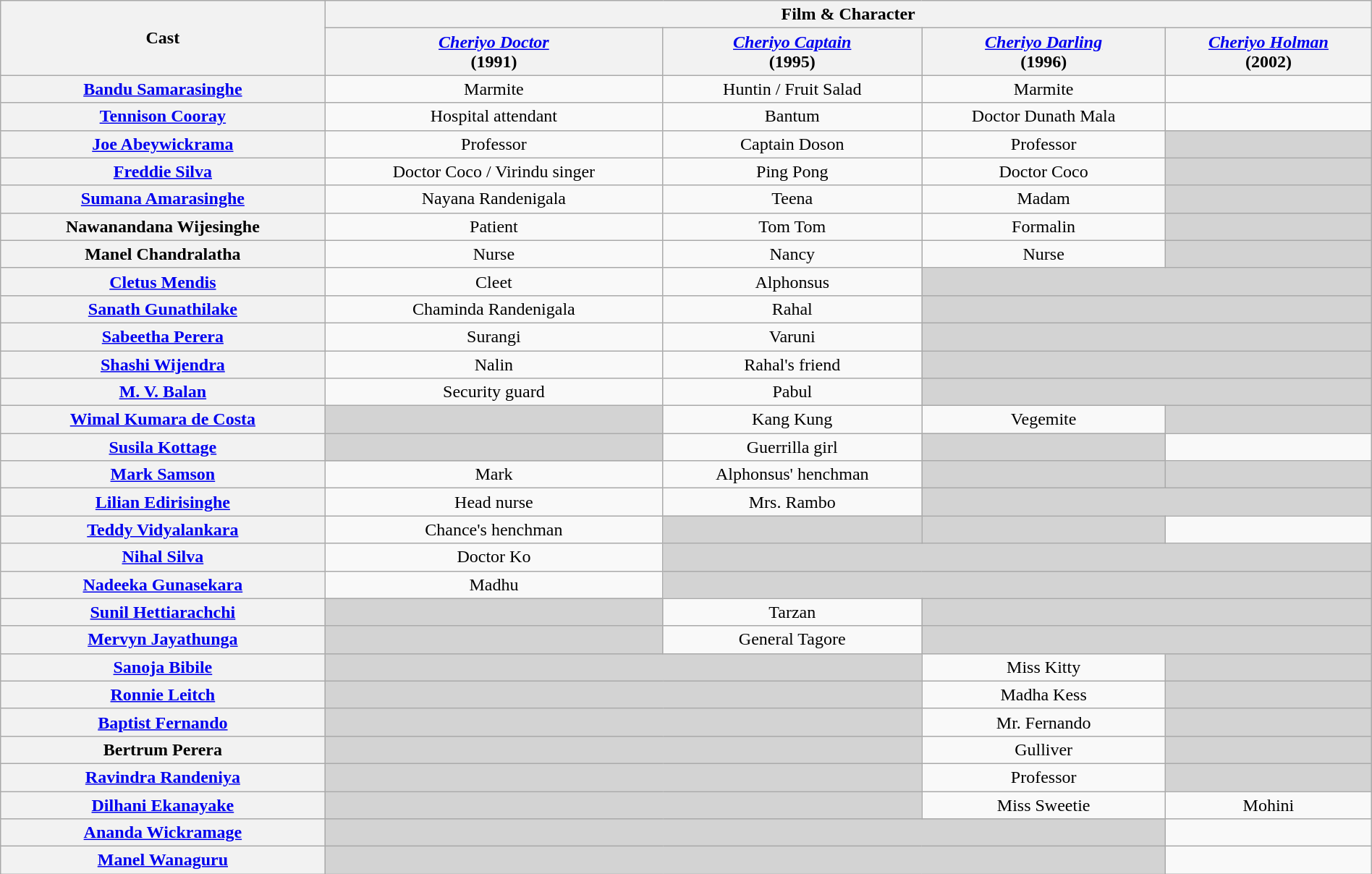<table class="wikitable" style="text-align:center;" width="100%">
<tr>
<th rowspan="2">Cast</th>
<th colspan="4">Film & Character</th>
</tr>
<tr>
<th width:10%;"><em><a href='#'>Cheriyo Doctor</a></em> <br>(1991)</th>
<th width:10%;"><em><a href='#'>Cheriyo Captain</a></em> <br>(1995)</th>
<th width:10%;"><em><a href='#'>Cheriyo Darling</a></em> <br>(1996)</th>
<th width:10%;"><em><a href='#'>Cheriyo Holman</a></em> <br>(2002)</th>
</tr>
<tr>
<th><a href='#'>Bandu Samarasinghe</a></th>
<td colspan="1">Marmite</td>
<td colspan="1">Huntin / Fruit Salad</td>
<td colspan="1">Marmite</td>
<td colspan="1"></td>
</tr>
<tr>
<th><a href='#'>Tennison Cooray</a></th>
<td colspan="1">Hospital attendant</td>
<td colspan="1">Bantum</td>
<td colspan="1">Doctor Dunath Mala</td>
<td colspan="1"></td>
</tr>
<tr>
<th><a href='#'>Joe Abeywickrama</a></th>
<td colspan="1">Professor</td>
<td colspan="1">Captain Doson</td>
<td colspan="1">Professor</td>
<td colspan="1" style="background:#d3d3d3;"></td>
</tr>
<tr>
<th><a href='#'>Freddie Silva</a></th>
<td colspan="1">Doctor Coco / Virindu singer</td>
<td colspan="1">Ping Pong</td>
<td colspan="1">Doctor Coco</td>
<td colspan="1" style="background:#d3d3d3;"></td>
</tr>
<tr>
<th><a href='#'>Sumana Amarasinghe</a></th>
<td colspan="1">Nayana Randenigala</td>
<td colspan="1">Teena</td>
<td colspan="1">Madam</td>
<td colspan="1" style="background:#d3d3d3;"></td>
</tr>
<tr>
<th>Nawanandana Wijesinghe</th>
<td colspan="1">Patient</td>
<td colspan="1">Tom Tom</td>
<td colspan="1">Formalin</td>
<td colspan="1" style="background:#d3d3d3;"></td>
</tr>
<tr>
<th>Manel Chandralatha</th>
<td colspan="1">Nurse</td>
<td colspan="1">Nancy</td>
<td colspan="1">Nurse</td>
<td colspan="1" style="background:#d3d3d3;"></td>
</tr>
<tr>
<th><a href='#'>Cletus Mendis</a></th>
<td colspan="1">Cleet</td>
<td colspan="1">Alphonsus</td>
<td colspan="2" style="background:#d3d3d3;"></td>
</tr>
<tr>
<th><a href='#'>Sanath Gunathilake</a></th>
<td colspan="1">Chaminda Randenigala</td>
<td colspan="1">Rahal</td>
<td colspan="2" style="background:#d3d3d3;"></td>
</tr>
<tr>
<th><a href='#'>Sabeetha Perera</a></th>
<td colspan="1">Surangi</td>
<td colspan="1">Varuni</td>
<td colspan="2" style="background:#d3d3d3;"></td>
</tr>
<tr>
<th><a href='#'>Shashi Wijendra</a></th>
<td colspan="1">Nalin</td>
<td colspan="1">Rahal's friend</td>
<td colspan="2" style="background:#d3d3d3;"></td>
</tr>
<tr>
<th><a href='#'>M. V. Balan</a></th>
<td colspan="1">Security guard</td>
<td colspan="1">Pabul</td>
<td colspan="2" style="background:#d3d3d3;"></td>
</tr>
<tr>
<th><a href='#'>Wimal Kumara de Costa</a></th>
<td colspan="1" style="background:#d3d3d3;"></td>
<td colspan="1">Kang Kung</td>
<td colspan="1">Vegemite</td>
<td colspan="1" style="background:#d3d3d3;"></td>
</tr>
<tr>
<th><a href='#'>Susila Kottage</a></th>
<td colspan="1" style="background:#d3d3d3;"></td>
<td colspan="1">Guerrilla girl</td>
<td colspan="1" style="background:#d3d3d3;"></td>
<td colspan="1"></td>
</tr>
<tr>
<th><a href='#'>Mark Samson</a></th>
<td colspan="1">Mark</td>
<td colspan="1">Alphonsus' henchman</td>
<td colspan="1" style="background:#d3d3d3;"></td>
<td colspan="1" style="background:#d3d3d3;"></td>
</tr>
<tr>
<th><a href='#'>Lilian Edirisinghe</a></th>
<td colspan="1">Head nurse</td>
<td colspan="1">Mrs. Rambo</td>
<td colspan="2" style="background:#d3d3d3;"></td>
</tr>
<tr>
<th><a href='#'>Teddy Vidyalankara</a></th>
<td colspan="1">Chance's henchman</td>
<td colspan="1" style="background:#d3d3d3;"></td>
<td colspan="1" style="background:#d3d3d3;"></td>
<td colspan="1"></td>
</tr>
<tr>
<th><a href='#'>Nihal Silva</a></th>
<td colspan="1">Doctor Ko</td>
<td colspan="3" style="background:#d3d3d3;"></td>
</tr>
<tr>
<th><a href='#'>Nadeeka Gunasekara</a></th>
<td colspan="1">Madhu</td>
<td colspan="3" style="background:#d3d3d3;"></td>
</tr>
<tr>
<th><a href='#'>Sunil Hettiarachchi</a></th>
<td colspan="1" style="background:#d3d3d3;"></td>
<td colspan="1">Tarzan</td>
<td colspan="2" style="background:#d3d3d3;"></td>
</tr>
<tr>
<th><a href='#'>Mervyn Jayathunga</a></th>
<td colspan="1" style="background:#d3d3d3;"></td>
<td colspan="1">General Tagore</td>
<td colspan="2" style="background:#d3d3d3;"></td>
</tr>
<tr>
<th><a href='#'>Sanoja Bibile</a></th>
<td colspan="2" style="background:#d3d3d3;"></td>
<td colspan="1">Miss Kitty</td>
<td colspan="1" style="background:#d3d3d3;"></td>
</tr>
<tr>
<th><a href='#'>Ronnie Leitch</a></th>
<td colspan="2" style="background:#d3d3d3;"></td>
<td colspan="1">Madha Kess</td>
<td colspan="1" style="background:#d3d3d3;"></td>
</tr>
<tr>
<th><a href='#'>Baptist Fernando</a></th>
<td colspan="2" style="background:#d3d3d3;"></td>
<td colspan="1">Mr. Fernando</td>
<td colspan="1" style="background:#d3d3d3;"></td>
</tr>
<tr>
<th>Bertrum Perera</th>
<td colspan="2" style="background:#d3d3d3;"></td>
<td colspan="1">Gulliver</td>
<td colspan="1" style="background:#d3d3d3;"></td>
</tr>
<tr>
<th><a href='#'>Ravindra Randeniya</a></th>
<td colspan="2" style="background:#d3d3d3;"></td>
<td colspan="1">Professor</td>
<td colspan="1" style="background:#d3d3d3;"></td>
</tr>
<tr>
<th><a href='#'>Dilhani Ekanayake</a></th>
<td colspan="2" style="background:#d3d3d3;"></td>
<td colspan="1">Miss Sweetie</td>
<td colspan="1">Mohini</td>
</tr>
<tr>
<th><a href='#'>Ananda Wickramage</a></th>
<td colspan="3" style="background:#d3d3d3;"></td>
<td colspan="1"></td>
</tr>
<tr>
<th><a href='#'>Manel Wanaguru</a></th>
<td colspan="3" style="background:#d3d3d3;"></td>
<td colspan="1"></td>
</tr>
</table>
